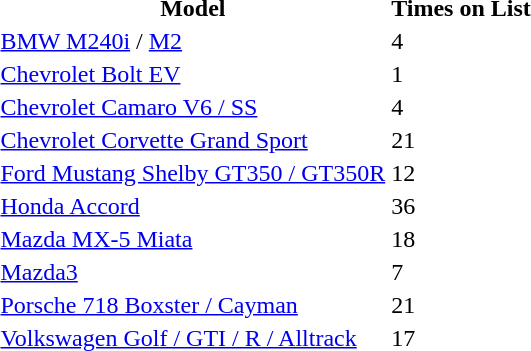<table>
<tr>
<th>Model</th>
<th>Times on List</th>
</tr>
<tr>
<td><a href='#'>BMW M240i</a> / <a href='#'>M2</a></td>
<td>4</td>
</tr>
<tr>
<td><a href='#'>Chevrolet Bolt EV</a></td>
<td>1</td>
</tr>
<tr>
<td><a href='#'>Chevrolet Camaro V6 / SS</a></td>
<td>4</td>
</tr>
<tr>
<td><a href='#'>Chevrolet Corvette Grand Sport</a></td>
<td>21</td>
</tr>
<tr>
<td><a href='#'>Ford Mustang Shelby GT350 / GT350R</a></td>
<td>12</td>
</tr>
<tr>
<td><a href='#'>Honda Accord</a></td>
<td>36</td>
</tr>
<tr>
<td><a href='#'>Mazda MX-5 Miata</a></td>
<td>18</td>
</tr>
<tr>
<td><a href='#'>Mazda3</a></td>
<td>7</td>
</tr>
<tr>
<td><a href='#'>Porsche 718 Boxster / Cayman</a></td>
<td>21</td>
</tr>
<tr>
<td><a href='#'>Volkswagen Golf / GTI / R / Alltrack</a></td>
<td>17</td>
</tr>
</table>
